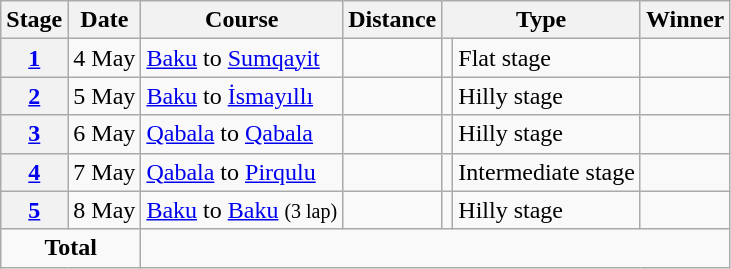<table class="wikitable">
<tr>
<th>Stage</th>
<th>Date</th>
<th>Course</th>
<th>Distance</th>
<th colspan="2">Type</th>
<th>Winner</th>
</tr>
<tr>
<th style="text-align:center"><a href='#'>1</a></th>
<td align=right>4 May</td>
<td><a href='#'>Baku</a> to <a href='#'>Sumqayit</a></td>
<td style="text-align:right;"></td>
<td></td>
<td>Flat stage</td>
<td></td>
</tr>
<tr>
<th style="text-align:center"><a href='#'>2</a></th>
<td align=right>5 May</td>
<td><a href='#'>Baku</a> to <a href='#'>İsmayıllı</a></td>
<td style="text-align:right;"></td>
<td></td>
<td>Hilly stage</td>
<td></td>
</tr>
<tr>
<th style="text-align:center"><a href='#'>3</a></th>
<td align=right>6 May</td>
<td><a href='#'>Qabala</a> to <a href='#'>Qabala</a></td>
<td style="text-align:right;"></td>
<td></td>
<td>Hilly stage</td>
<td></td>
</tr>
<tr>
<th style="text-align:center"><a href='#'>4</a></th>
<td align=right>7 May</td>
<td><a href='#'>Qabala</a> to <a href='#'>Pirqulu</a></td>
<td style="text-align:right;"></td>
<td></td>
<td>Intermediate stage</td>
<td></td>
</tr>
<tr>
<th style="text-align:center"><a href='#'>5</a></th>
<td align=right>8 May</td>
<td><a href='#'>Baku</a> to <a href='#'>Baku</a> <small>(3 lap)</small></td>
<td style="text-align:right;"></td>
<td></td>
<td>Hilly stage</td>
<td></td>
</tr>
<tr>
<td colspan="2" style="text-align:center;"><strong>Total</strong></td>
<td colspan="6" style="text-align:center;"></td>
</tr>
</table>
